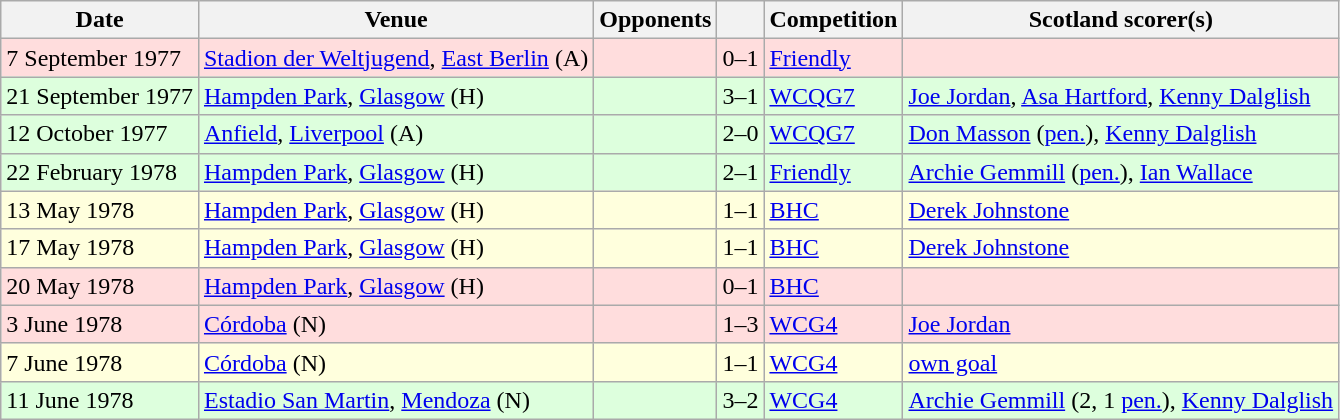<table class="wikitable">
<tr>
<th>Date</th>
<th>Venue</th>
<th>Opponents</th>
<th></th>
<th>Competition</th>
<th>Scotland scorer(s)</th>
</tr>
<tr bgcolor=#ffdddd>
<td>7 September 1977</td>
<td><a href='#'>Stadion der Weltjugend</a>, <a href='#'>East Berlin</a> (A)</td>
<td></td>
<td align=center>0–1</td>
<td><a href='#'>Friendly</a></td>
<td></td>
</tr>
<tr bgcolor=#ddffdd>
<td>21 September 1977</td>
<td><a href='#'>Hampden Park</a>, <a href='#'>Glasgow</a> (H)</td>
<td></td>
<td align=center>3–1</td>
<td><a href='#'>WCQG7</a></td>
<td><a href='#'>Joe Jordan</a>, <a href='#'>Asa Hartford</a>, <a href='#'>Kenny Dalglish</a></td>
</tr>
<tr bgcolor=#ddffdd>
<td>12 October 1977</td>
<td><a href='#'>Anfield</a>, <a href='#'>Liverpool</a> (A)</td>
<td></td>
<td align=center>2–0</td>
<td><a href='#'>WCQG7</a></td>
<td><a href='#'>Don Masson</a> (<a href='#'>pen.</a>), <a href='#'>Kenny Dalglish</a></td>
</tr>
<tr bgcolor=#ddffdd>
<td>22 February 1978</td>
<td><a href='#'>Hampden Park</a>, <a href='#'>Glasgow</a> (H)</td>
<td></td>
<td align=center>2–1</td>
<td><a href='#'>Friendly</a></td>
<td><a href='#'>Archie Gemmill</a> (<a href='#'>pen.</a>), <a href='#'>Ian Wallace</a></td>
</tr>
<tr bgcolor=#ffffdd>
<td>13 May 1978</td>
<td><a href='#'>Hampden Park</a>, <a href='#'>Glasgow</a> (H)</td>
<td></td>
<td align=center>1–1</td>
<td><a href='#'>BHC</a></td>
<td><a href='#'>Derek Johnstone</a></td>
</tr>
<tr bgcolor=#ffffdd>
<td>17 May 1978</td>
<td><a href='#'>Hampden Park</a>, <a href='#'>Glasgow</a> (H)</td>
<td></td>
<td align=center>1–1</td>
<td><a href='#'>BHC</a></td>
<td><a href='#'>Derek Johnstone</a></td>
</tr>
<tr bgcolor=#ffdddd>
<td>20 May 1978</td>
<td><a href='#'>Hampden Park</a>, <a href='#'>Glasgow</a> (H)</td>
<td></td>
<td align=center>0–1</td>
<td><a href='#'>BHC</a></td>
<td></td>
</tr>
<tr bgcolor=#ffdddd>
<td>3 June 1978</td>
<td><a href='#'>Córdoba</a> (N)</td>
<td></td>
<td align=center>1–3</td>
<td><a href='#'>WCG4</a></td>
<td><a href='#'>Joe Jordan</a></td>
</tr>
<tr bgcolor=#ffffdd>
<td>7 June 1978</td>
<td><a href='#'>Córdoba</a> (N)</td>
<td></td>
<td align=center>1–1</td>
<td><a href='#'>WCG4</a></td>
<td><a href='#'>own goal</a></td>
</tr>
<tr bgcolor=#ddffdd>
<td>11 June 1978</td>
<td><a href='#'>Estadio San Martin</a>, <a href='#'>Mendoza</a> (N)</td>
<td></td>
<td align=center>3–2</td>
<td><a href='#'>WCG4</a></td>
<td><a href='#'>Archie Gemmill</a> (2, 1 <a href='#'>pen.</a>), <a href='#'>Kenny Dalglish</a></td>
</tr>
</table>
